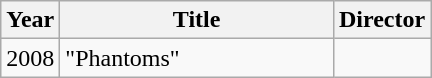<table class="wikitable" border="1">
<tr>
<th>Year</th>
<th width="175">Title</th>
<th>Director</th>
</tr>
<tr>
<td>2008</td>
<td>"Phantoms"</td>
<td></td>
</tr>
</table>
